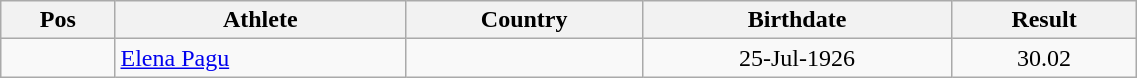<table class="wikitable"  style="text-align:center; width:60%;">
<tr>
<th>Pos</th>
<th>Athlete</th>
<th>Country</th>
<th>Birthdate</th>
<th>Result</th>
</tr>
<tr>
<td align=center></td>
<td align=left><a href='#'>Elena Pagu</a></td>
<td align=left></td>
<td>25-Jul-1926</td>
<td>30.02</td>
</tr>
</table>
